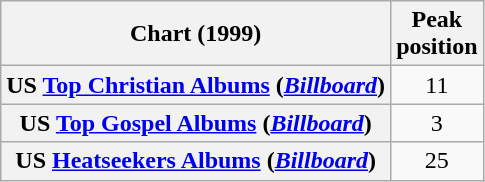<table class="wikitable sortable plainrowheaders" style="text-align:center">
<tr>
<th scope="col">Chart (1999)</th>
<th scope="col">Peak<br>position</th>
</tr>
<tr>
<th scope="row">US <a href='#'>Top Christian Albums</a> (<em><a href='#'>Billboard</a></em>)</th>
<td>11</td>
</tr>
<tr>
<th scope="row">US <a href='#'>Top Gospel Albums</a> (<em><a href='#'>Billboard</a></em>)</th>
<td>3</td>
</tr>
<tr>
<th scope="row">US <a href='#'>Heatseekers Albums</a> (<em><a href='#'>Billboard</a></em>)</th>
<td>25</td>
</tr>
</table>
